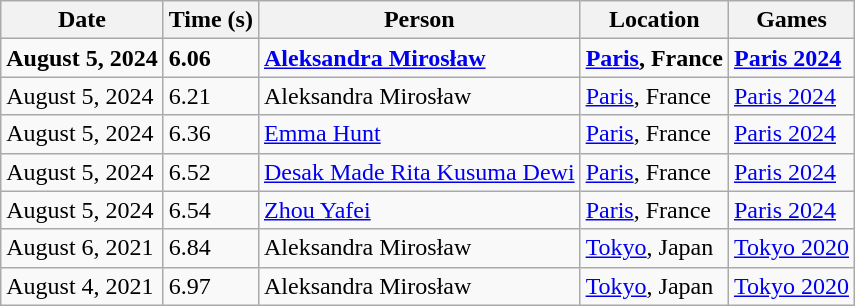<table class="wikitable">
<tr>
<th>Date</th>
<th>Time (s)</th>
<th>Person</th>
<th>Location</th>
<th>Games</th>
</tr>
<tr>
<td><strong>August 5, 2024</strong></td>
<td><strong>6.06</strong></td>
<td><strong> <a href='#'>Aleksandra Mirosław</a></strong></td>
<td><strong><a href='#'>Paris</a>, France</strong></td>
<td><a href='#'><strong>Paris 2024</strong></a></td>
</tr>
<tr>
<td>August 5, 2024</td>
<td>6.21</td>
<td> Aleksandra Mirosław</td>
<td><a href='#'>Paris</a>, France</td>
<td><a href='#'>Paris 2024</a></td>
</tr>
<tr>
<td>August 5, 2024</td>
<td>6.36</td>
<td> <a href='#'>Emma Hunt</a></td>
<td><a href='#'>Paris</a>, France</td>
<td><a href='#'>Paris 2024</a></td>
</tr>
<tr>
<td>August 5, 2024</td>
<td>6.52</td>
<td> <a href='#'>Desak Made Rita Kusuma Dewi</a></td>
<td><a href='#'>Paris</a>, France</td>
<td><a href='#'>Paris 2024</a></td>
</tr>
<tr>
<td>August 5, 2024</td>
<td>6.54</td>
<td> <a href='#'>Zhou Yafei</a></td>
<td><a href='#'>Paris</a>, France</td>
<td><a href='#'>Paris 2024</a></td>
</tr>
<tr>
<td>August 6, 2021</td>
<td>6.84</td>
<td> Aleksandra Mirosław</td>
<td><a href='#'>Tokyo</a>, Japan</td>
<td><a href='#'>Tokyo 2020</a></td>
</tr>
<tr>
<td>August 4, 2021</td>
<td>6.97</td>
<td> Aleksandra Mirosław</td>
<td><a href='#'>Tokyo</a>, Japan</td>
<td><a href='#'>Tokyo 2020</a></td>
</tr>
</table>
